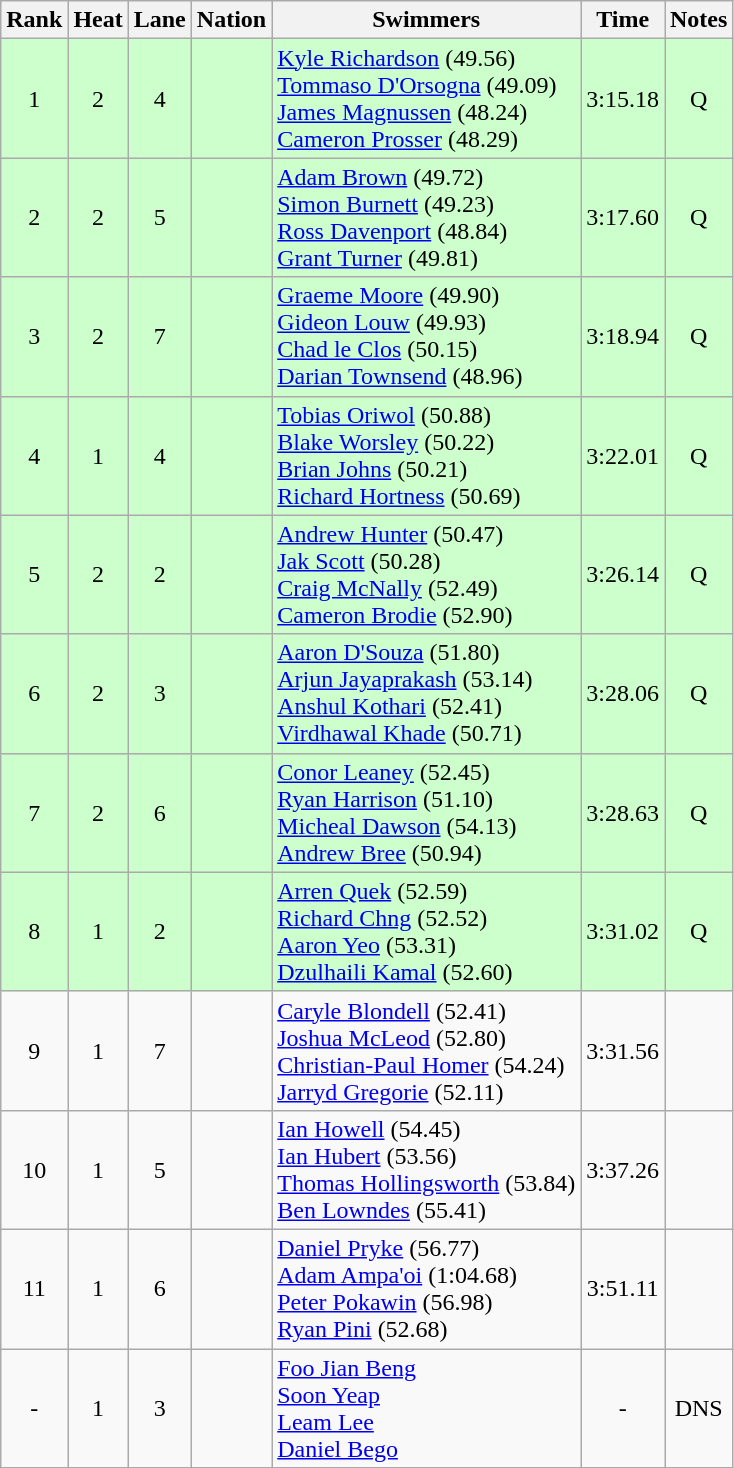<table class="wikitable sortable" style="text-align:center">
<tr>
<th>Rank</th>
<th>Heat</th>
<th>Lane</th>
<th>Nation</th>
<th>Swimmers</th>
<th>Time</th>
<th>Notes</th>
</tr>
<tr bgcolor=ccffcc>
<td>1</td>
<td>2</td>
<td>4</td>
<td align=left></td>
<td align=left><a href='#'>Kyle Richardson</a> (49.56)<br><a href='#'>Tommaso D'Orsogna</a> (49.09)<br><a href='#'>James Magnussen</a> (48.24)<br><a href='#'>Cameron Prosser</a> (48.29)</td>
<td>3:15.18</td>
<td>Q</td>
</tr>
<tr bgcolor=ccffcc>
<td>2</td>
<td>2</td>
<td>5</td>
<td align=left></td>
<td align=left><a href='#'>Adam Brown</a> (49.72)<br><a href='#'>Simon Burnett</a> (49.23)<br><a href='#'>Ross Davenport</a> (48.84)<br><a href='#'>Grant Turner</a> (49.81)</td>
<td>3:17.60</td>
<td>Q</td>
</tr>
<tr bgcolor=ccffcc>
<td>3</td>
<td>2</td>
<td>7</td>
<td align=left></td>
<td align=left><a href='#'>Graeme Moore</a> (49.90)<br><a href='#'>Gideon Louw</a> (49.93)<br><a href='#'>Chad le Clos</a> (50.15)<br><a href='#'>Darian Townsend</a> (48.96)</td>
<td>3:18.94</td>
<td>Q</td>
</tr>
<tr bgcolor=ccffcc>
<td>4</td>
<td>1</td>
<td>4</td>
<td align=left></td>
<td align=left><a href='#'>Tobias Oriwol</a> (50.88)<br><a href='#'>Blake Worsley</a> (50.22)<br><a href='#'>Brian Johns</a> (50.21)<br><a href='#'>Richard Hortness</a> (50.69)</td>
<td>3:22.01</td>
<td>Q</td>
</tr>
<tr bgcolor=ccffcc>
<td>5</td>
<td>2</td>
<td>2</td>
<td align=left></td>
<td align=left><a href='#'>Andrew Hunter</a> (50.47)<br><a href='#'>Jak Scott</a> (50.28)<br><a href='#'>Craig McNally</a> (52.49)<br><a href='#'>Cameron Brodie</a> (52.90)</td>
<td>3:26.14</td>
<td>Q</td>
</tr>
<tr bgcolor=ccffcc>
<td>6</td>
<td>2</td>
<td>3</td>
<td align=left></td>
<td align=left><a href='#'>Aaron D'Souza</a> (51.80)<br><a href='#'>Arjun Jayaprakash</a> (53.14)<br><a href='#'>Anshul Kothari</a> (52.41)<br><a href='#'>Virdhawal Khade</a> (50.71)</td>
<td>3:28.06</td>
<td>Q</td>
</tr>
<tr bgcolor=ccffcc>
<td>7</td>
<td>2</td>
<td>6</td>
<td align=left></td>
<td align=left><a href='#'>Conor Leaney</a> (52.45)<br><a href='#'>Ryan Harrison</a> (51.10)<br><a href='#'>Micheal Dawson</a> (54.13)<br><a href='#'>Andrew Bree</a> (50.94)</td>
<td>3:28.63</td>
<td>Q</td>
</tr>
<tr bgcolor=ccffcc>
<td>8</td>
<td>1</td>
<td>2</td>
<td align=left></td>
<td align=left><a href='#'>Arren Quek</a> (52.59)<br><a href='#'>Richard Chng</a> (52.52)<br><a href='#'>Aaron Yeo</a> (53.31)<br><a href='#'>Dzulhaili Kamal</a> (52.60)</td>
<td>3:31.02</td>
<td>Q</td>
</tr>
<tr>
<td>9</td>
<td>1</td>
<td>7</td>
<td align=left></td>
<td align=left><a href='#'>Caryle Blondell</a> (52.41)<br><a href='#'>Joshua McLeod</a> (52.80)<br><a href='#'>Christian-Paul Homer</a> (54.24)<br><a href='#'>Jarryd Gregorie</a> (52.11)</td>
<td>3:31.56</td>
<td></td>
</tr>
<tr>
<td>10</td>
<td>1</td>
<td>5</td>
<td align=left></td>
<td align=left><a href='#'>Ian Howell</a> (54.45)<br><a href='#'>Ian Hubert</a> (53.56)<br><a href='#'>Thomas Hollingsworth</a> (53.84)<br><a href='#'>Ben Lowndes</a> (55.41)</td>
<td>3:37.26</td>
<td></td>
</tr>
<tr>
<td>11</td>
<td>1</td>
<td>6</td>
<td align=left></td>
<td align=left><a href='#'>Daniel Pryke</a> (56.77)<br><a href='#'>Adam Ampa'oi</a> (1:04.68)<br><a href='#'>Peter Pokawin</a> (56.98)<br><a href='#'>Ryan Pini</a> (52.68)</td>
<td>3:51.11</td>
<td></td>
</tr>
<tr>
<td>-</td>
<td>1</td>
<td>3</td>
<td align=left></td>
<td align=left><a href='#'>Foo Jian Beng</a><br><a href='#'>Soon Yeap</a><br><a href='#'>Leam Lee</a><br><a href='#'>Daniel Bego</a></td>
<td>-</td>
<td>DNS</td>
</tr>
</table>
